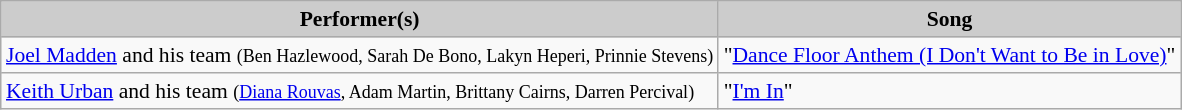<table border="5" cellpadding="3" cellspacing="0" style="margin: 1em 1em 1em 0; background: #f9f9f9; border: 1px #aaa solid; border-collapse: collapse; font-size: 90%;">
<tr style="background:#ccc;">
<th>Performer(s)</th>
<th>Song</th>
</tr>
<tr>
<td><a href='#'>Joel Madden</a> and his team <small>(Ben Hazlewood, Sarah De Bono, Lakyn Heperi, Prinnie Stevens)</small></td>
<td>"<a href='#'>Dance Floor Anthem (I Don't Want to Be in Love)</a>"</td>
</tr>
<tr>
<td><a href='#'>Keith Urban</a> and his team <small>(<a href='#'>Diana Rouvas</a>, Adam Martin, Brittany Cairns, Darren Percival)</small></td>
<td>"<a href='#'>I'm In</a>"</td>
</tr>
</table>
